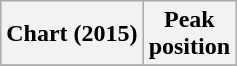<table class="wikitable plainrowheaders" style="text-align:center">
<tr>
<th scope="col">Chart (2015)</th>
<th scope="col">Peak<br>position</th>
</tr>
<tr>
</tr>
</table>
